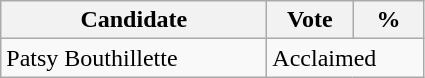<table class="wikitable">
<tr>
<th bgcolor="#DDDDFF" width="170px">Candidate</th>
<th bgcolor="#DDDDFF" width="50px">Vote</th>
<th bgcolor="#DDDDFF" width="40px">%</th>
</tr>
<tr>
<td>Patsy Bouthillette</td>
<td colspan="2">Acclaimed</td>
</tr>
</table>
